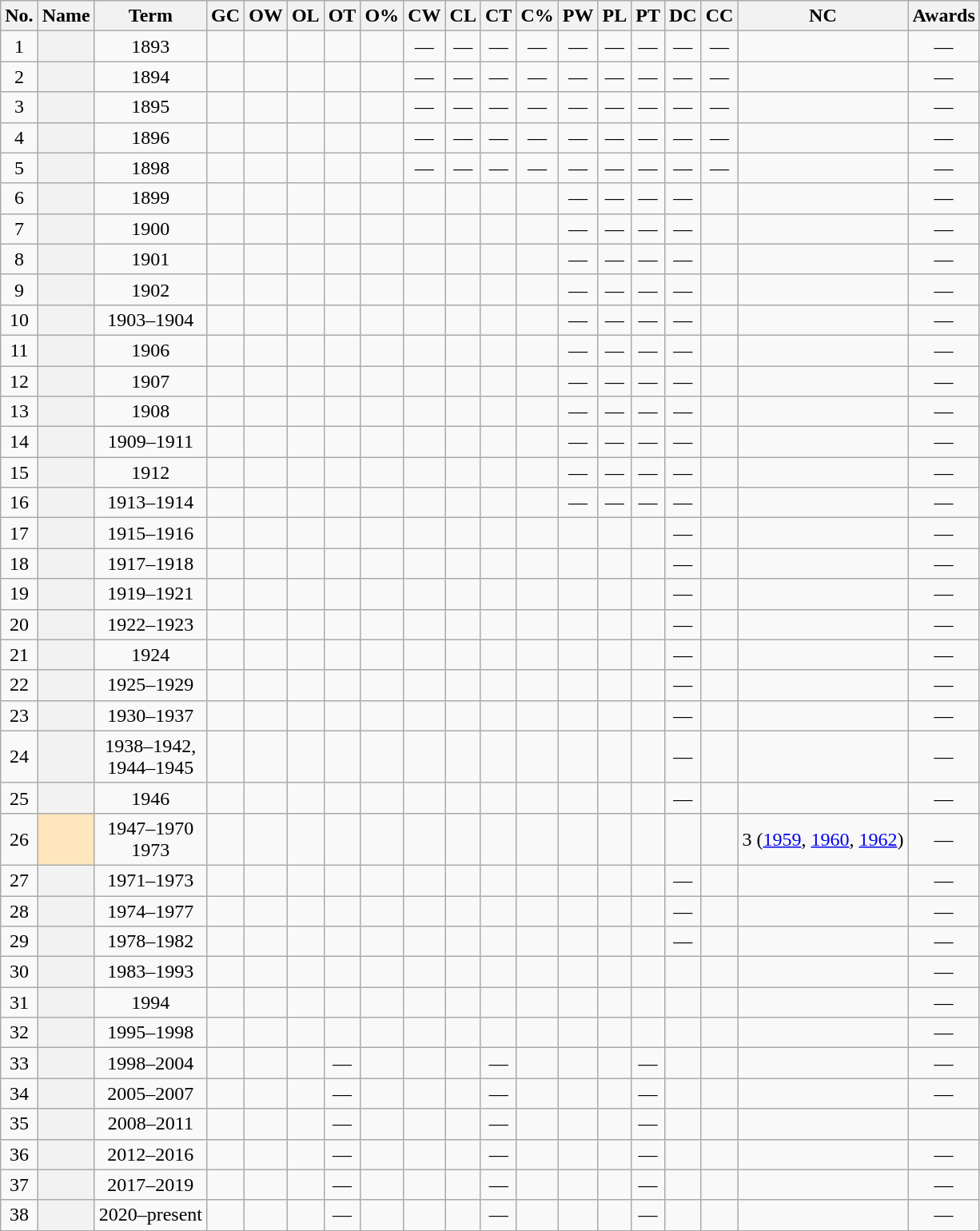<table class="wikitable sortable" style="text-align:center">
<tr>
<th scope="col" class="unsortable">No.</th>
<th scope="col">Name</th>
<th scope="col">Term<br></th>
<th scope="col">GC</th>
<th scope="col">OW</th>
<th scope="col">OL</th>
<th scope="col">OT</th>
<th scope="col">O%</th>
<th scope="col">CW</th>
<th scope="col">CL</th>
<th scope="col">CT</th>
<th scope="col">C%</th>
<th scope="col">PW</th>
<th scope="col">PL</th>
<th scope="col">PT</th>
<th scope="col">DC<br></th>
<th scope="col">CC</th>
<th scope="col">NC</th>
<th scope="col" class="unsortable">Awards</th>
</tr>
<tr>
<td>1</td>
<th scope="row"></th>
<td>1893</td>
<td></td>
<td></td>
<td></td>
<td></td>
<td></td>
<td>—</td>
<td>—</td>
<td>—</td>
<td>—</td>
<td>—</td>
<td>—</td>
<td>—</td>
<td>—</td>
<td>—</td>
<td></td>
<td>—</td>
</tr>
<tr>
<td>2</td>
<th scope="row"></th>
<td>1894</td>
<td></td>
<td></td>
<td></td>
<td></td>
<td></td>
<td>—</td>
<td>—</td>
<td>—</td>
<td>—</td>
<td>—</td>
<td>—</td>
<td>—</td>
<td>—</td>
<td>—</td>
<td></td>
<td>—</td>
</tr>
<tr>
<td>3</td>
<th scope="row"></th>
<td>1895</td>
<td></td>
<td></td>
<td></td>
<td></td>
<td></td>
<td>—</td>
<td>—</td>
<td>—</td>
<td>—</td>
<td>—</td>
<td>—</td>
<td>—</td>
<td>—</td>
<td>—</td>
<td></td>
<td>—</td>
</tr>
<tr>
<td>4</td>
<th scope="row"></th>
<td>1896</td>
<td></td>
<td></td>
<td></td>
<td></td>
<td></td>
<td>—</td>
<td>—</td>
<td>—</td>
<td>—</td>
<td>—</td>
<td>—</td>
<td>—</td>
<td>—</td>
<td>—</td>
<td></td>
<td>—</td>
</tr>
<tr>
<td>5</td>
<th scope="row"></th>
<td>1898</td>
<td></td>
<td></td>
<td></td>
<td></td>
<td></td>
<td>—</td>
<td>—</td>
<td>—</td>
<td>—</td>
<td>—</td>
<td>—</td>
<td>—</td>
<td>—</td>
<td>—</td>
<td></td>
<td>—</td>
</tr>
<tr>
<td>6</td>
<th scope="row"></th>
<td>1899</td>
<td></td>
<td></td>
<td></td>
<td></td>
<td></td>
<td></td>
<td></td>
<td></td>
<td></td>
<td>—</td>
<td>—</td>
<td>—</td>
<td>—</td>
<td></td>
<td></td>
<td>—</td>
</tr>
<tr>
<td>7</td>
<th scope="row"></th>
<td>1900</td>
<td></td>
<td></td>
<td></td>
<td></td>
<td></td>
<td></td>
<td></td>
<td></td>
<td></td>
<td>—</td>
<td>—</td>
<td>—</td>
<td>—</td>
<td></td>
<td></td>
<td>—</td>
</tr>
<tr>
<td>8</td>
<th scope="row"></th>
<td>1901</td>
<td></td>
<td></td>
<td></td>
<td></td>
<td></td>
<td></td>
<td></td>
<td></td>
<td></td>
<td>—</td>
<td>—</td>
<td>—</td>
<td>—</td>
<td></td>
<td></td>
<td>—</td>
</tr>
<tr>
<td>9</td>
<th scope="row"></th>
<td>1902</td>
<td></td>
<td></td>
<td></td>
<td></td>
<td></td>
<td></td>
<td></td>
<td></td>
<td></td>
<td>—</td>
<td>—</td>
<td>—</td>
<td>—</td>
<td></td>
<td></td>
<td>—</td>
</tr>
<tr>
<td>10</td>
<th scope="row"></th>
<td>1903–1904</td>
<td></td>
<td></td>
<td></td>
<td></td>
<td></td>
<td></td>
<td></td>
<td></td>
<td></td>
<td>—</td>
<td>—</td>
<td>—</td>
<td>—</td>
<td></td>
<td></td>
<td>—</td>
</tr>
<tr>
<td>11</td>
<th scope="row"></th>
<td>1906</td>
<td></td>
<td></td>
<td></td>
<td></td>
<td></td>
<td></td>
<td></td>
<td></td>
<td></td>
<td>—</td>
<td>—</td>
<td>—</td>
<td>—</td>
<td></td>
<td></td>
<td>—</td>
</tr>
<tr>
<td>12</td>
<th scope="row"></th>
<td>1907</td>
<td></td>
<td></td>
<td></td>
<td></td>
<td></td>
<td></td>
<td></td>
<td></td>
<td></td>
<td>—</td>
<td>—</td>
<td>—</td>
<td>—</td>
<td></td>
<td></td>
<td>—</td>
</tr>
<tr>
<td>13</td>
<th scope="row"></th>
<td>1908</td>
<td></td>
<td></td>
<td></td>
<td></td>
<td></td>
<td></td>
<td></td>
<td></td>
<td></td>
<td>—</td>
<td>—</td>
<td>—</td>
<td>—</td>
<td></td>
<td></td>
<td>—</td>
</tr>
<tr>
<td>14</td>
<th scope="row"></th>
<td>1909–1911</td>
<td></td>
<td></td>
<td></td>
<td></td>
<td></td>
<td></td>
<td></td>
<td></td>
<td></td>
<td>—</td>
<td>—</td>
<td>—</td>
<td>—</td>
<td></td>
<td></td>
<td>—</td>
</tr>
<tr>
<td>15</td>
<th scope="row"></th>
<td>1912</td>
<td></td>
<td></td>
<td></td>
<td></td>
<td></td>
<td></td>
<td></td>
<td></td>
<td></td>
<td>—</td>
<td>—</td>
<td>—</td>
<td>—</td>
<td></td>
<td></td>
<td>—</td>
</tr>
<tr>
<td>16</td>
<th scope="row"></th>
<td>1913–1914</td>
<td></td>
<td></td>
<td></td>
<td></td>
<td></td>
<td></td>
<td></td>
<td></td>
<td></td>
<td>—</td>
<td>—</td>
<td>—</td>
<td>—</td>
<td></td>
<td></td>
<td>—</td>
</tr>
<tr>
<td>17</td>
<th scope="row"></th>
<td>1915–1916</td>
<td></td>
<td></td>
<td></td>
<td></td>
<td></td>
<td></td>
<td></td>
<td></td>
<td></td>
<td></td>
<td></td>
<td></td>
<td>—</td>
<td></td>
<td></td>
<td>—</td>
</tr>
<tr>
<td>18</td>
<th scope="row"></th>
<td>1917–1918</td>
<td></td>
<td></td>
<td></td>
<td></td>
<td></td>
<td></td>
<td></td>
<td></td>
<td></td>
<td></td>
<td></td>
<td></td>
<td>—</td>
<td></td>
<td></td>
<td>—</td>
</tr>
<tr>
<td>19</td>
<th scope="row"></th>
<td>1919–1921</td>
<td></td>
<td></td>
<td></td>
<td></td>
<td></td>
<td></td>
<td></td>
<td></td>
<td></td>
<td></td>
<td></td>
<td></td>
<td>—</td>
<td></td>
<td></td>
<td>—</td>
</tr>
<tr>
<td>20</td>
<th scope="row"></th>
<td>1922–1923</td>
<td></td>
<td></td>
<td></td>
<td></td>
<td></td>
<td></td>
<td></td>
<td></td>
<td></td>
<td></td>
<td></td>
<td></td>
<td>—</td>
<td></td>
<td></td>
<td>—</td>
</tr>
<tr>
<td>21</td>
<th scope="row"></th>
<td>1924</td>
<td></td>
<td></td>
<td></td>
<td></td>
<td></td>
<td></td>
<td></td>
<td></td>
<td></td>
<td></td>
<td></td>
<td></td>
<td>—</td>
<td></td>
<td></td>
<td>—</td>
</tr>
<tr>
<td>22</td>
<th scope="row"></th>
<td>1925–1929</td>
<td></td>
<td></td>
<td></td>
<td></td>
<td></td>
<td></td>
<td></td>
<td></td>
<td></td>
<td></td>
<td></td>
<td></td>
<td>—</td>
<td></td>
<td></td>
<td>—</td>
</tr>
<tr>
<td>23</td>
<th scope="row"></th>
<td>1930–1937</td>
<td></td>
<td></td>
<td></td>
<td></td>
<td></td>
<td></td>
<td></td>
<td></td>
<td></td>
<td></td>
<td></td>
<td></td>
<td>—</td>
<td></td>
<td></td>
<td>—</td>
</tr>
<tr>
<td>24</td>
<th scope="row"></th>
<td>1938–1942,<br>1944–1945</td>
<td></td>
<td></td>
<td></td>
<td></td>
<td></td>
<td></td>
<td></td>
<td></td>
<td></td>
<td></td>
<td></td>
<td></td>
<td>—</td>
<td></td>
<td></td>
<td>—</td>
</tr>
<tr>
<td>25</td>
<th scope="row"></th>
<td>1946</td>
<td></td>
<td></td>
<td></td>
<td></td>
<td></td>
<td></td>
<td></td>
<td></td>
<td></td>
<td></td>
<td></td>
<td></td>
<td>—</td>
<td></td>
<td></td>
<td>—</td>
</tr>
<tr>
<td>26</td>
<td scope="row" align="center" bgcolor=#FFE6BD><strong></strong><sup></sup><br></td>
<td>1947–1970<br>1973</td>
<td></td>
<td></td>
<td></td>
<td></td>
<td></td>
<td></td>
<td></td>
<td></td>
<td></td>
<td></td>
<td></td>
<td></td>
<td></td>
<td></td>
<td> 3 (<a href='#'>1959</a>, <a href='#'>1960</a>, <a href='#'>1962</a>)</td>
<td>—</td>
</tr>
<tr>
<td>27</td>
<th scope="row"><br></th>
<td>1971–1973</td>
<td></td>
<td></td>
<td></td>
<td></td>
<td></td>
<td></td>
<td></td>
<td></td>
<td></td>
<td></td>
<td></td>
<td></td>
<td>—</td>
<td></td>
<td></td>
<td>—</td>
</tr>
<tr>
<td>28</td>
<th scope="row"></th>
<td>1974–1977</td>
<td></td>
<td></td>
<td></td>
<td></td>
<td></td>
<td></td>
<td></td>
<td></td>
<td></td>
<td></td>
<td></td>
<td></td>
<td>—</td>
<td></td>
<td></td>
<td>—</td>
</tr>
<tr>
<td>29</td>
<th scope="row"></th>
<td>1978–1982</td>
<td></td>
<td></td>
<td></td>
<td></td>
<td></td>
<td></td>
<td></td>
<td></td>
<td></td>
<td></td>
<td></td>
<td></td>
<td>—</td>
<td></td>
<td></td>
<td>—</td>
</tr>
<tr>
<td>30</td>
<th scope="row"></th>
<td>1983–1993</td>
<td></td>
<td></td>
<td></td>
<td></td>
<td></td>
<td></td>
<td></td>
<td></td>
<td></td>
<td></td>
<td></td>
<td></td>
<td></td>
<td></td>
<td></td>
<td>—</td>
</tr>
<tr>
<td>31</td>
<th scope="row"></th>
<td>1994</td>
<td></td>
<td></td>
<td></td>
<td></td>
<td></td>
<td></td>
<td></td>
<td></td>
<td></td>
<td></td>
<td></td>
<td></td>
<td></td>
<td></td>
<td></td>
<td>—</td>
</tr>
<tr>
<td>32</td>
<th scope="row"><br></th>
<td>1995–1998</td>
<td></td>
<td></td>
<td></td>
<td></td>
<td></td>
<td></td>
<td></td>
<td></td>
<td></td>
<td></td>
<td></td>
<td></td>
<td></td>
<td></td>
<td></td>
<td>—</td>
</tr>
<tr>
<td>33</td>
<th scope="row"><br></th>
<td>1998–2004</td>
<td></td>
<td></td>
<td></td>
<td>—</td>
<td></td>
<td></td>
<td></td>
<td>—</td>
<td></td>
<td></td>
<td></td>
<td>—</td>
<td></td>
<td></td>
<td></td>
<td>—</td>
</tr>
<tr>
<td>34</td>
<th scope="row"></th>
<td>2005–2007</td>
<td></td>
<td></td>
<td></td>
<td>—</td>
<td></td>
<td></td>
<td></td>
<td>—</td>
<td></td>
<td></td>
<td></td>
<td>—</td>
<td></td>
<td></td>
<td></td>
<td>—</td>
</tr>
<tr>
<td>35</td>
<th scope="row"></th>
<td>2008–2011</td>
<td></td>
<td></td>
<td></td>
<td>—</td>
<td></td>
<td></td>
<td></td>
<td>—</td>
<td></td>
<td></td>
<td></td>
<td>—</td>
<td></td>
<td></td>
<td></td>
</tr>
<tr>
<td>36</td>
<th scope="row"></th>
<td>2012–2016</td>
<td></td>
<td></td>
<td></td>
<td>—</td>
<td></td>
<td></td>
<td></td>
<td>—</td>
<td></td>
<td></td>
<td></td>
<td>—</td>
<td></td>
<td></td>
<td></td>
<td>—</td>
</tr>
<tr>
<td>37</td>
<th scope="row"><br></th>
<td>2017–2019</td>
<td></td>
<td></td>
<td></td>
<td>—</td>
<td></td>
<td></td>
<td></td>
<td>—</td>
<td></td>
<td></td>
<td></td>
<td>—</td>
<td></td>
<td></td>
<td></td>
<td>—</td>
</tr>
<tr>
<td>38</td>
<th scope="row"></th>
<td>2020–present</td>
<td></td>
<td></td>
<td></td>
<td>—</td>
<td></td>
<td></td>
<td></td>
<td>—</td>
<td></td>
<td></td>
<td></td>
<td>—</td>
<td></td>
<td></td>
<td></td>
<td>—</td>
</tr>
</table>
